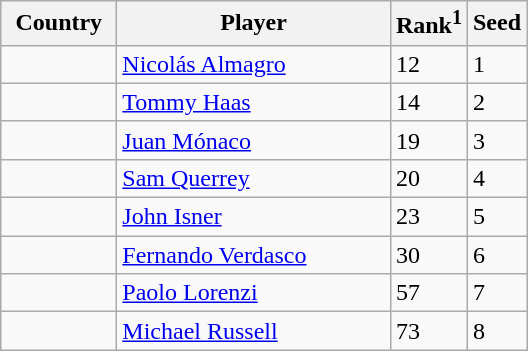<table class="sortable wikitable">
<tr>
<th width="70">Country</th>
<th width="175">Player</th>
<th>Rank<sup>1</sup></th>
<th>Seed</th>
</tr>
<tr>
<td></td>
<td><a href='#'>Nicolás Almagro</a></td>
<td>12</td>
<td>1</td>
</tr>
<tr>
<td></td>
<td><a href='#'>Tommy Haas</a></td>
<td>14</td>
<td>2</td>
</tr>
<tr>
<td></td>
<td><a href='#'>Juan Mónaco</a></td>
<td>19</td>
<td>3</td>
</tr>
<tr>
<td></td>
<td><a href='#'>Sam Querrey</a></td>
<td>20</td>
<td>4</td>
</tr>
<tr>
<td></td>
<td><a href='#'>John Isner</a></td>
<td>23</td>
<td>5</td>
</tr>
<tr>
<td></td>
<td><a href='#'>Fernando Verdasco</a></td>
<td>30</td>
<td>6</td>
</tr>
<tr>
<td></td>
<td><a href='#'>Paolo Lorenzi</a></td>
<td>57</td>
<td>7</td>
</tr>
<tr>
<td></td>
<td><a href='#'>Michael Russell</a></td>
<td>73</td>
<td>8</td>
</tr>
</table>
